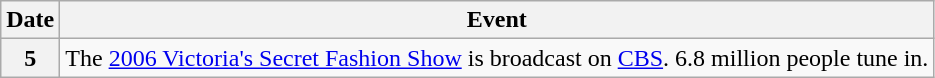<table class="wikitable">
<tr>
<th>Date</th>
<th>Event</th>
</tr>
<tr>
<th>5</th>
<td>The <a href='#'>2006 Victoria's Secret Fashion Show</a> is broadcast on <a href='#'>CBS</a>. 6.8 million people tune in.</td>
</tr>
</table>
